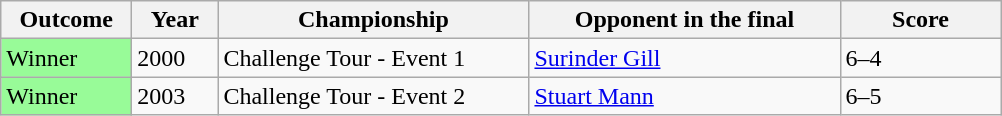<table class="sortable wikitable">
<tr>
<th width="80">Outcome</th>
<th width="50">Year</th>
<th width="200">Championship</th>
<th width="200">Opponent in the final</th>
<th width="100">Score</th>
</tr>
<tr>
<td style="background:#98FB98">Winner</td>
<td>2000</td>
<td>Challenge Tour - Event 1</td>
<td> <a href='#'>Surinder Gill</a></td>
<td>6–4</td>
</tr>
<tr>
<td style="background:#98FB98">Winner</td>
<td>2003</td>
<td>Challenge Tour - Event 2</td>
<td> <a href='#'>Stuart Mann</a></td>
<td>6–5</td>
</tr>
</table>
